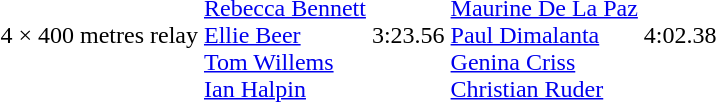<table>
<tr>
<td>4 × 400 metres relay</td>
<td align=left> <br><a href='#'>Rebecca Bennett</a><br><a href='#'>Ellie Beer</a><br><a href='#'>Tom Willems</a><br><a href='#'>Ian Halpin</a></td>
<td>3:23.56</td>
<td align=left> <br><a href='#'>Maurine De La Paz</a><br><a href='#'>Paul Dimalanta</a><br><a href='#'>Genina Criss</a><br><a href='#'>Christian Ruder</a></td>
<td>4:02.38</td>
<td align=left></td>
<td></td>
</tr>
</table>
